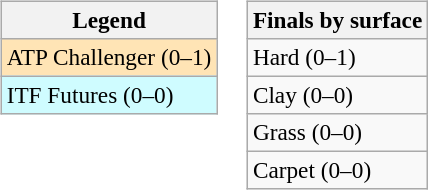<table>
<tr valign=top>
<td><br><table class=wikitable style=font-size:97%>
<tr>
<th>Legend</th>
</tr>
<tr bgcolor=moccasin>
<td>ATP Challenger (0–1)</td>
</tr>
<tr bgcolor=cffcff>
<td>ITF Futures (0–0)</td>
</tr>
</table>
</td>
<td><br><table class=wikitable style=font-size:97%>
<tr>
<th>Finals by surface</th>
</tr>
<tr>
<td>Hard (0–1)</td>
</tr>
<tr>
<td>Clay (0–0)</td>
</tr>
<tr>
<td>Grass (0–0)</td>
</tr>
<tr>
<td>Carpet (0–0)</td>
</tr>
</table>
</td>
</tr>
</table>
